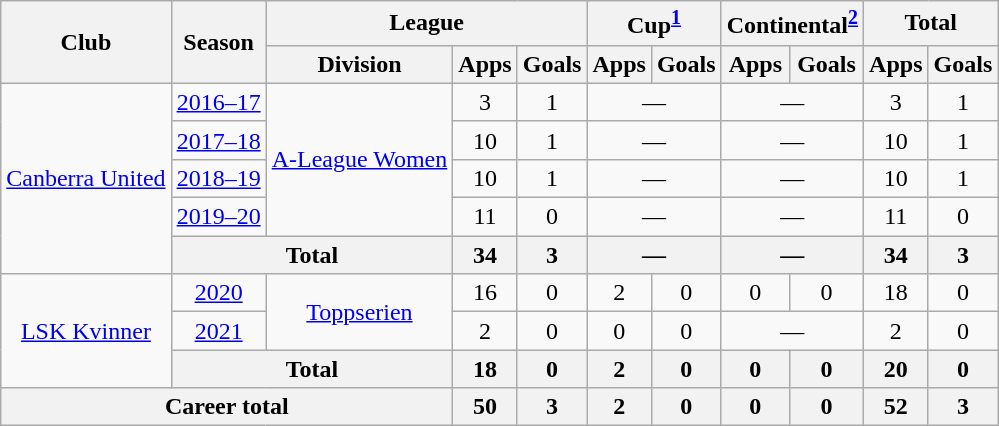<table class="wikitable" style="text-align: center;">
<tr>
<th rowspan="2">Club</th>
<th rowspan="2">Season</th>
<th colspan="3">League</th>
<th colspan="2">Cup<sup><a href='#'>1</a></sup></th>
<th colspan="2">Continental<sup><a href='#'>2</a></sup></th>
<th colspan="2">Total</th>
</tr>
<tr>
<th>Division</th>
<th>Apps</th>
<th>Goals</th>
<th>Apps</th>
<th>Goals</th>
<th>Apps</th>
<th>Goals</th>
<th>Apps</th>
<th>Goals</th>
</tr>
<tr>
<td rowspan="5"><a href='#'>Canberra United</a></td>
<td><a href='#'>2016–17</a></td>
<td rowspan="4"><a href='#'>A-League Women</a></td>
<td>3</td>
<td>1</td>
<td colspan="2">—</td>
<td colspan="2">—</td>
<td>3</td>
<td>1</td>
</tr>
<tr>
<td><a href='#'>2017–18</a></td>
<td>10</td>
<td>1</td>
<td colspan="2">—</td>
<td colspan="2">—</td>
<td>10</td>
<td>1</td>
</tr>
<tr>
<td><a href='#'>2018–19</a></td>
<td>10</td>
<td>1</td>
<td colspan="2">—</td>
<td colspan="2">—</td>
<td>10</td>
<td>1</td>
</tr>
<tr>
<td><a href='#'>2019–20</a></td>
<td>11</td>
<td>0</td>
<td colspan="2">—</td>
<td colspan="2">—</td>
<td>11</td>
<td>0</td>
</tr>
<tr>
<th colspan="2">Total</th>
<th>34</th>
<th>3</th>
<th colspan="2">—</th>
<th colspan="2">—</th>
<th>34</th>
<th>3</th>
</tr>
<tr>
<td rowspan="3"><a href='#'>LSK Kvinner</a></td>
<td><a href='#'>2020</a></td>
<td rowspan="2"><a href='#'>Toppserien</a></td>
<td>16</td>
<td>0</td>
<td>2</td>
<td>0</td>
<td>0</td>
<td>0</td>
<td>18</td>
<td>0</td>
</tr>
<tr>
<td><a href='#'>2021</a></td>
<td>2</td>
<td>0</td>
<td>0</td>
<td>0</td>
<td colspan="2">—</td>
<td>2</td>
<td>0</td>
</tr>
<tr>
<th colspan="2">Total</th>
<th>18</th>
<th>0</th>
<th>2</th>
<th>0</th>
<th>0</th>
<th>0</th>
<th>20</th>
<th>0</th>
</tr>
<tr>
<th colspan="3">Career total</th>
<th>50</th>
<th>3</th>
<th>2</th>
<th>0</th>
<th>0</th>
<th>0</th>
<th>52</th>
<th>3</th>
</tr>
</table>
